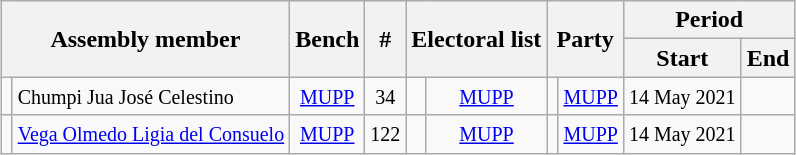<table class="wikitable sortable" style="text-align:center; margin:auto;">
<tr>
<th colspan="2" rowspan="2">Assembly member</th>
<th rowspan="2">Bench</th>
<th rowspan="2">#</th>
<th colspan="2" rowspan="2">Electoral list</th>
<th colspan="2" rowspan="2">Party</th>
<th colspan="2">Period</th>
</tr>
<tr>
<th>Start</th>
<th>End</th>
</tr>
<tr>
<td></td>
<td align="left"><small>Chumpi Jua José Celestino</small></td>
<td><small><a href='#'>MUPP</a></small></td>
<td><small>34</small></td>
<td></td>
<td><small><a href='#'>MUPP</a></small></td>
<td></td>
<td><small><a href='#'>MUPP</a></small></td>
<td><small>14 May 2021</small></td>
<td></td>
</tr>
<tr>
<td></td>
<td align="left"><small><a href='#'>Vega Olmedo Ligia del Consuelo</a></small></td>
<td><small><a href='#'>MUPP</a></small></td>
<td><small>122</small></td>
<td></td>
<td><small><a href='#'>MUPP</a></small></td>
<td></td>
<td><small><a href='#'>MUPP</a></small></td>
<td><small>14 May 2021</small></td>
<td></td>
</tr>
</table>
